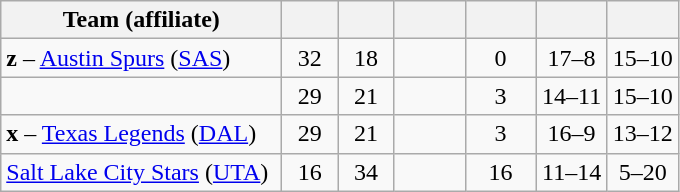<table class="wikitable" style="text-align:center">
<tr>
<th style="width:180px">Team (affiliate)</th>
<th style="width:30px"></th>
<th style="width:30px"></th>
<th style="width:40px"></th>
<th style="width:40px"></th>
<th style="width:40px"></th>
<th style="width:40px"></th>
</tr>
<tr>
<td align=left><strong>z</strong> – <a href='#'>Austin Spurs</a> (<a href='#'>SAS</a>)</td>
<td>32</td>
<td>18</td>
<td></td>
<td>0</td>
<td>17–8</td>
<td>15–10</td>
</tr>
<tr>
<td align=left></td>
<td>29</td>
<td>21</td>
<td></td>
<td>3</td>
<td>14–11</td>
<td>15–10</td>
</tr>
<tr>
<td align=left><strong>x</strong> – <a href='#'>Texas Legends</a> (<a href='#'>DAL</a>)</td>
<td>29</td>
<td>21</td>
<td></td>
<td>3</td>
<td>16–9</td>
<td>13–12</td>
</tr>
<tr>
<td align=left><a href='#'>Salt Lake City Stars</a> (<a href='#'>UTA</a>)</td>
<td>16</td>
<td>34</td>
<td></td>
<td>16</td>
<td>11–14</td>
<td>5–20</td>
</tr>
</table>
